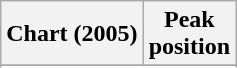<table class="wikitable sortable plainrowheaders" style="text-align:center">
<tr>
<th scope="col">Chart (2005)</th>
<th scope="col">Peak<br> position</th>
</tr>
<tr>
</tr>
<tr>
</tr>
<tr>
</tr>
</table>
